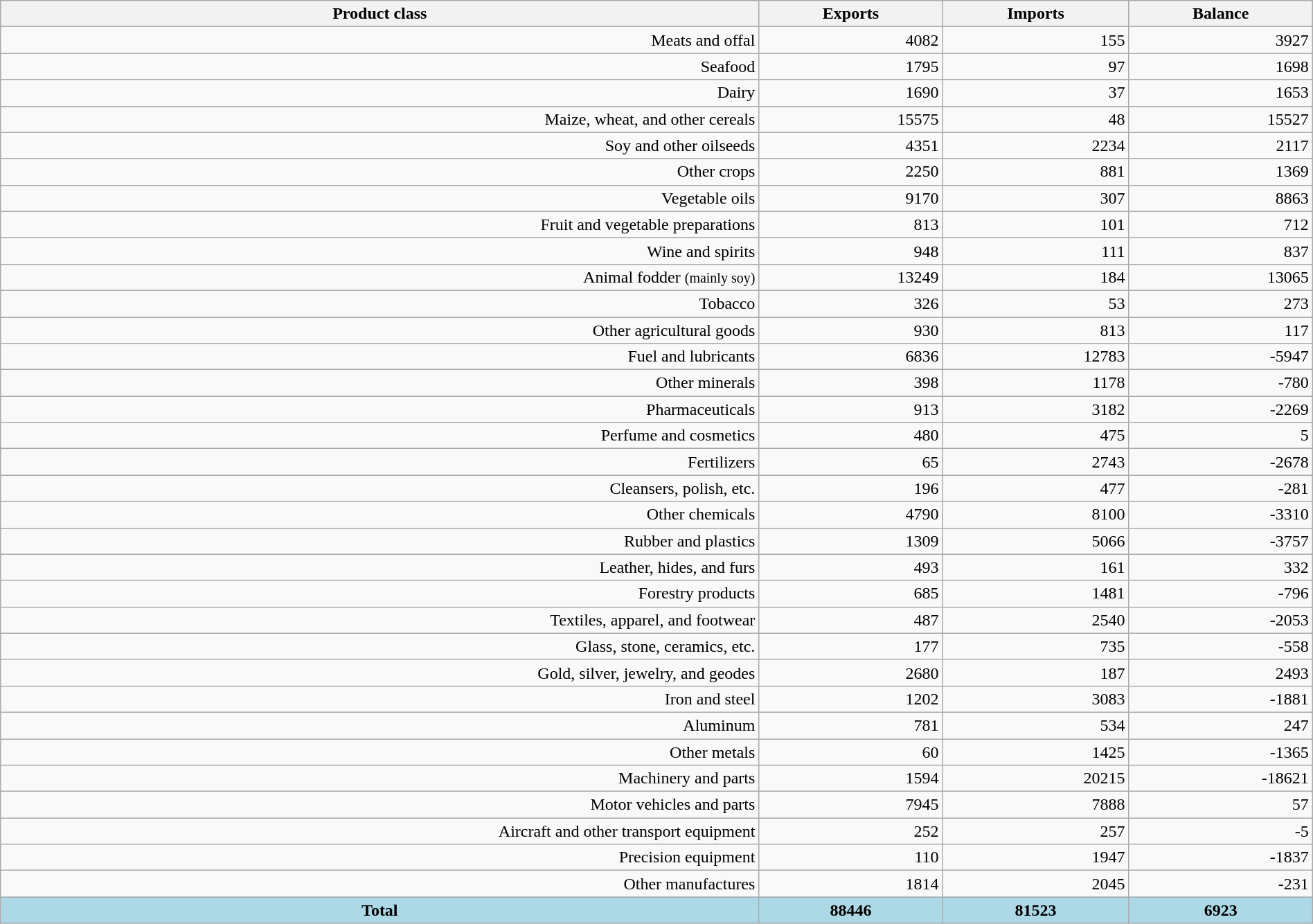<table class="wikitable sortable" style="text-align:right" width="100%">
<tr>
<th>Product class</th>
<th>Exports</th>
<th>Imports</th>
<th>Balance</th>
</tr>
<tr align=right>
<td>Meats and offal</td>
<td>4082</td>
<td>155</td>
<td>3927</td>
</tr>
<tr align=right>
<td>Seafood</td>
<td>1795</td>
<td>97</td>
<td>1698</td>
</tr>
<tr align=right>
<td>Dairy</td>
<td>1690</td>
<td>37</td>
<td>1653</td>
</tr>
<tr align=right>
<td>Maize, wheat, and other cereals</td>
<td>15575</td>
<td>48</td>
<td>15527</td>
</tr>
<tr align=right>
<td>Soy and other oilseeds</td>
<td>4351</td>
<td>2234</td>
<td>2117</td>
</tr>
<tr align=right>
<td>Other crops</td>
<td>2250</td>
<td>881</td>
<td>1369</td>
</tr>
<tr align=right>
<td>Vegetable oils</td>
<td>9170</td>
<td>307</td>
<td>8863</td>
</tr>
<tr align=right>
<td>Fruit and vegetable preparations</td>
<td>813</td>
<td>101</td>
<td>712</td>
</tr>
<tr align=right>
<td>Wine and spirits</td>
<td>948</td>
<td>111</td>
<td>837</td>
</tr>
<tr align=right>
<td>Animal fodder <small>(mainly soy)</small></td>
<td>13249</td>
<td>184</td>
<td>13065</td>
</tr>
<tr align=right>
<td>Tobacco</td>
<td>326</td>
<td>53</td>
<td>273</td>
</tr>
<tr align=right>
<td>Other agricultural goods</td>
<td>930</td>
<td>813</td>
<td>117</td>
</tr>
<tr align=right>
<td>Fuel and lubricants</td>
<td>6836</td>
<td>12783</td>
<td>-5947</td>
</tr>
<tr align=right>
<td>Other minerals</td>
<td>398</td>
<td>1178</td>
<td>-780</td>
</tr>
<tr align=right>
<td>Pharmaceuticals</td>
<td>913</td>
<td>3182</td>
<td>-2269</td>
</tr>
<tr align=right>
<td>Perfume and cosmetics</td>
<td>480</td>
<td>475</td>
<td>5</td>
</tr>
<tr align=right>
<td>Fertilizers</td>
<td>65</td>
<td>2743</td>
<td>-2678</td>
</tr>
<tr align=right>
<td>Cleansers, polish, etc.</td>
<td>196</td>
<td>477</td>
<td>-281</td>
</tr>
<tr align=right>
<td>Other chemicals</td>
<td>4790</td>
<td>8100</td>
<td>-3310</td>
</tr>
<tr align=right>
<td>Rubber and plastics</td>
<td>1309</td>
<td>5066</td>
<td>-3757</td>
</tr>
<tr align=right>
<td>Leather, hides, and furs</td>
<td>493</td>
<td>161</td>
<td>332</td>
</tr>
<tr align=right>
<td>Forestry products</td>
<td>685</td>
<td>1481</td>
<td>-796</td>
</tr>
<tr align=right>
<td>Textiles, apparel, and footwear</td>
<td>487</td>
<td>2540</td>
<td>-2053</td>
</tr>
<tr align=right>
<td>Glass, stone, ceramics, etc.</td>
<td>177</td>
<td>735</td>
<td>-558</td>
</tr>
<tr align=right>
<td>Gold, silver, jewelry, and geodes</td>
<td>2680</td>
<td>187</td>
<td>2493</td>
</tr>
<tr align=right>
<td>Iron and steel</td>
<td>1202</td>
<td>3083</td>
<td>-1881</td>
</tr>
<tr align=right>
<td>Aluminum</td>
<td>781</td>
<td>534</td>
<td>247</td>
</tr>
<tr align=right>
<td>Other metals</td>
<td>60</td>
<td>1425</td>
<td>-1365</td>
</tr>
<tr align=right>
<td>Machinery and parts</td>
<td>1594</td>
<td>20215</td>
<td>-18621</td>
</tr>
<tr align=right>
<td>Motor vehicles and parts</td>
<td>7945</td>
<td>7888</td>
<td>57</td>
</tr>
<tr align=right>
<td>Aircraft and other transport equipment</td>
<td>252</td>
<td>257</td>
<td>-5</td>
</tr>
<tr align=right>
<td>Precision equipment</td>
<td>110</td>
<td>1947</td>
<td>-1837</td>
</tr>
<tr align=right>
<td>Other manufactures</td>
<td>1814</td>
<td>2045</td>
<td>-231</td>
</tr>
<tr align=right>
<th style=background:lightblue> Total</th>
<th style=background:lightblue>88446</th>
<th style=background:lightblue>81523</th>
<th style=background:lightblue>6923</th>
</tr>
</table>
